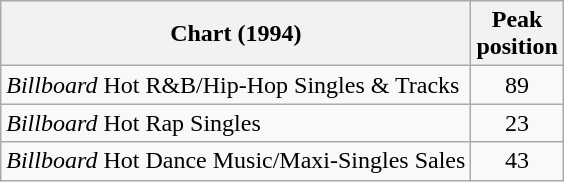<table class="wikitable">
<tr>
<th>Chart (1994)</th>
<th>Peak<br>position</th>
</tr>
<tr>
<td><em>Billboard</em> Hot R&B/Hip-Hop Singles & Tracks</td>
<td align="center">89</td>
</tr>
<tr>
<td><em>Billboard</em> Hot Rap Singles</td>
<td align="center">23</td>
</tr>
<tr>
<td><em>Billboard</em> Hot Dance Music/Maxi-Singles Sales</td>
<td align="center">43</td>
</tr>
</table>
